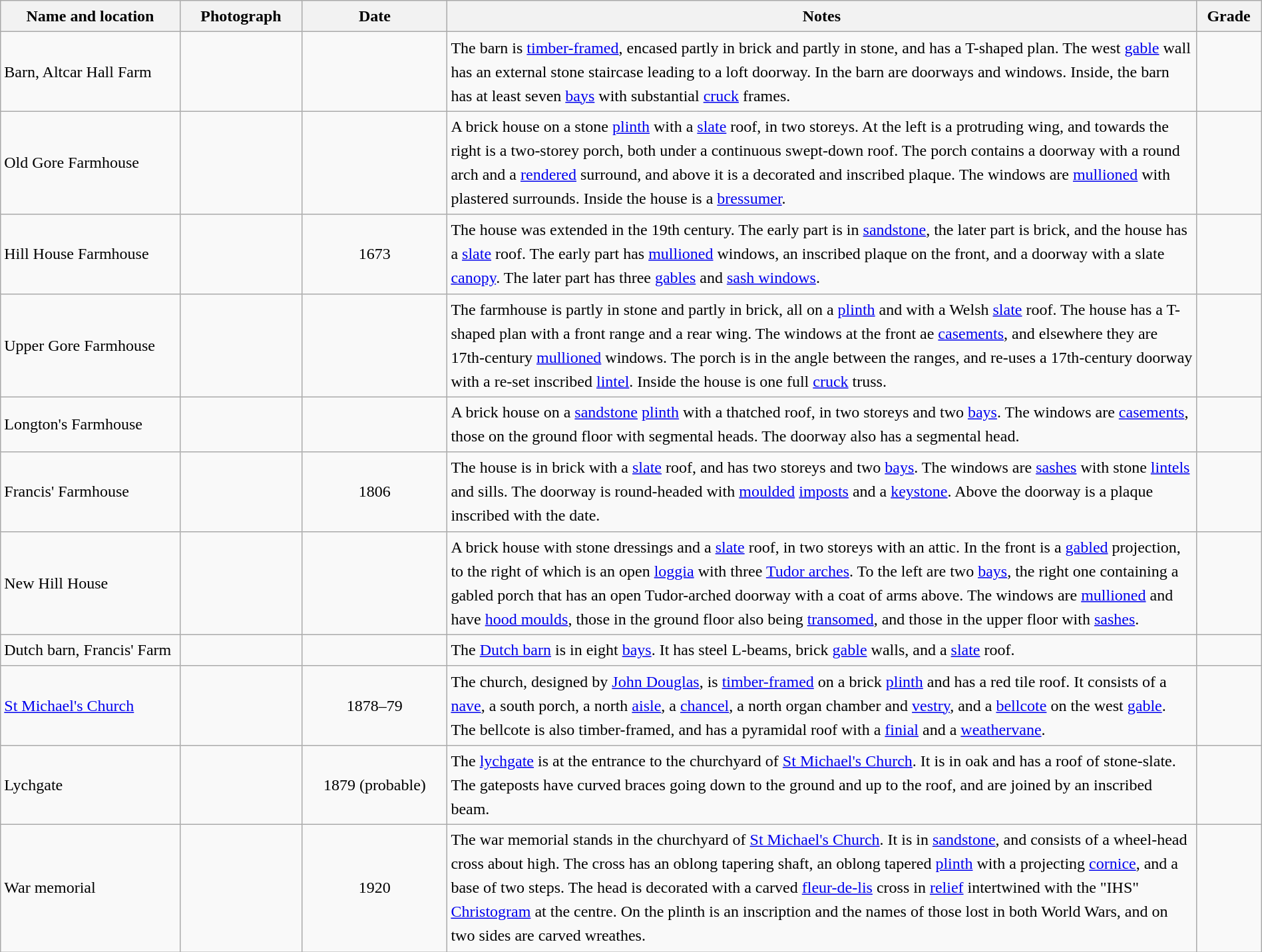<table class="wikitable sortable plainrowheaders" style="width:100%;border:0px;text-align:left;line-height:150%;">
<tr>
<th scope="col"  style="width:150px">Name and location</th>
<th scope="col"  style="width:100px" class="unsortable">Photograph</th>
<th scope="col"  style="width:120px">Date</th>
<th scope="col"  style="width:650px" class="unsortable">Notes</th>
<th scope="col"  style="width:50px">Grade</th>
</tr>
<tr>
<td>Barn, Altcar Hall Farm<br><small></small></td>
<td></td>
<td align="center"></td>
<td>The barn is <a href='#'>timber-framed</a>, encased partly in brick and partly in stone, and has a T-shaped plan.  The west <a href='#'>gable</a> wall has an external stone staircase leading to a loft doorway.  In the barn are doorways and windows.  Inside, the barn has at least seven <a href='#'>bays</a> with substantial <a href='#'>cruck</a> frames.</td>
<td align="center" ></td>
</tr>
<tr>
<td>Old Gore Farmhouse<br><small></small></td>
<td></td>
<td align="center"></td>
<td>A brick house on a stone <a href='#'>plinth</a> with a <a href='#'>slate</a> roof, in two storeys.  At the left is a protruding wing, and towards the right is a two-storey porch, both under a continuous swept-down roof.  The porch contains a doorway with a round arch and a <a href='#'>rendered</a> surround, and above it is a decorated and inscribed plaque.  The windows are <a href='#'>mullioned</a> with plastered surrounds.  Inside the house is a <a href='#'>bressumer</a>.</td>
<td align="center" ></td>
</tr>
<tr>
<td>Hill House Farmhouse<br><small></small></td>
<td></td>
<td align="center">1673</td>
<td>The house was extended in the 19th century.  The early part is in <a href='#'>sandstone</a>, the later part is brick, and the house has a <a href='#'>slate</a> roof.  The early part has <a href='#'>mullioned</a> windows, an inscribed plaque on the front, and a doorway with a slate <a href='#'>canopy</a>.  The later part has three <a href='#'>gables</a> and <a href='#'>sash windows</a>.</td>
<td align="center" ></td>
</tr>
<tr>
<td>Upper Gore Farmhouse<br><small></small></td>
<td></td>
<td align="center"></td>
<td>The farmhouse is partly in stone and partly in brick, all on a <a href='#'>plinth</a> and with a Welsh <a href='#'>slate</a> roof.  The house has a T-shaped plan with a front range and a rear wing.  The windows at the front ae <a href='#'>casements</a>, and elsewhere they are 17th-century <a href='#'>mullioned</a> windows.  The porch is in the angle between the ranges, and re-uses a 17th-century doorway with a re-set inscribed <a href='#'>lintel</a>.  Inside the house is one full <a href='#'>cruck</a> truss.</td>
<td align="center" ></td>
</tr>
<tr>
<td>Longton's Farmhouse<br><small></small></td>
<td></td>
<td align="center"></td>
<td>A brick house on a <a href='#'>sandstone</a> <a href='#'>plinth</a> with a thatched roof, in two storeys and two <a href='#'>bays</a>.  The windows are <a href='#'>casements</a>, those on the ground floor with segmental heads.  The doorway also has a segmental head.</td>
<td align="center" ></td>
</tr>
<tr>
<td>Francis' Farmhouse<br><small></small></td>
<td></td>
<td align="center">1806</td>
<td>The house is in brick with a <a href='#'>slate</a> roof, and has two storeys and two <a href='#'>bays</a>.  The windows are <a href='#'>sashes</a> with stone <a href='#'>lintels</a> and sills.  The doorway is round-headed with <a href='#'>moulded</a> <a href='#'>imposts</a> and a <a href='#'>keystone</a>.  Above the doorway is a plaque inscribed with the date.</td>
<td align="center" ></td>
</tr>
<tr>
<td>New Hill House<br><small></small></td>
<td></td>
<td align="center"></td>
<td>A brick house with stone dressings and a <a href='#'>slate</a> roof, in two storeys with an attic.  In the front is a <a href='#'>gabled</a> projection, to the right of which is an open <a href='#'>loggia</a> with three <a href='#'>Tudor arches</a>.  To the left are two <a href='#'>bays</a>, the right one containing a gabled porch that has an open Tudor-arched doorway with a coat of arms above.  The windows are <a href='#'>mullioned</a> and have <a href='#'>hood moulds</a>, those in the ground floor also being <a href='#'>transomed</a>, and those in the upper floor with <a href='#'>sashes</a>.</td>
<td align="center" ></td>
</tr>
<tr>
<td>Dutch barn, Francis' Farm<br><small></small></td>
<td></td>
<td align="center"></td>
<td>The <a href='#'>Dutch barn</a> is in eight <a href='#'>bays</a>.  It has steel L-beams, brick <a href='#'>gable</a> walls, and a <a href='#'>slate</a> roof.</td>
<td align="center" ></td>
</tr>
<tr>
<td><a href='#'>St Michael's Church</a><br><small></small></td>
<td></td>
<td align="center">1878–79</td>
<td>The church, designed by <a href='#'>John Douglas</a>, is <a href='#'>timber-framed</a> on a brick <a href='#'>plinth</a> and has a red tile roof.  It consists of a <a href='#'>nave</a>, a south porch, a north <a href='#'>aisle</a>, a <a href='#'>chancel</a>, a north organ chamber and <a href='#'>vestry</a>, and a <a href='#'>bellcote</a> on the west <a href='#'>gable</a>.  The bellcote is also timber-framed, and has a pyramidal roof with a <a href='#'>finial</a> and a <a href='#'>weathervane</a>.</td>
<td align="center" ></td>
</tr>
<tr>
<td>Lychgate<br><small></small></td>
<td></td>
<td align="center">1879 (probable)</td>
<td>The <a href='#'>lychgate</a> is at the entrance to the churchyard of <a href='#'>St Michael's Church</a>.  It is in oak and has a roof of stone-slate.  The gateposts have curved braces going down to the ground and up to the roof, and are joined by an inscribed beam.</td>
<td align="center" ></td>
</tr>
<tr>
<td>War memorial<br><small></small></td>
<td></td>
<td align="center">1920</td>
<td>The war memorial stands in the churchyard of <a href='#'>St Michael's Church</a>.  It is in <a href='#'>sandstone</a>, and consists of a wheel-head cross about  high.  The cross has an oblong tapering shaft, an oblong tapered <a href='#'>plinth</a> with a projecting <a href='#'>cornice</a>, and a base of two steps.  The head is decorated with a carved <a href='#'>fleur-de-lis</a> cross in <a href='#'>relief</a> intertwined with the "IHS" <a href='#'>Christogram</a> at the centre.  On the plinth is an inscription and the names of those lost in both World Wars, and on two sides are carved wreathes.</td>
<td align="center" ></td>
</tr>
<tr>
</tr>
</table>
